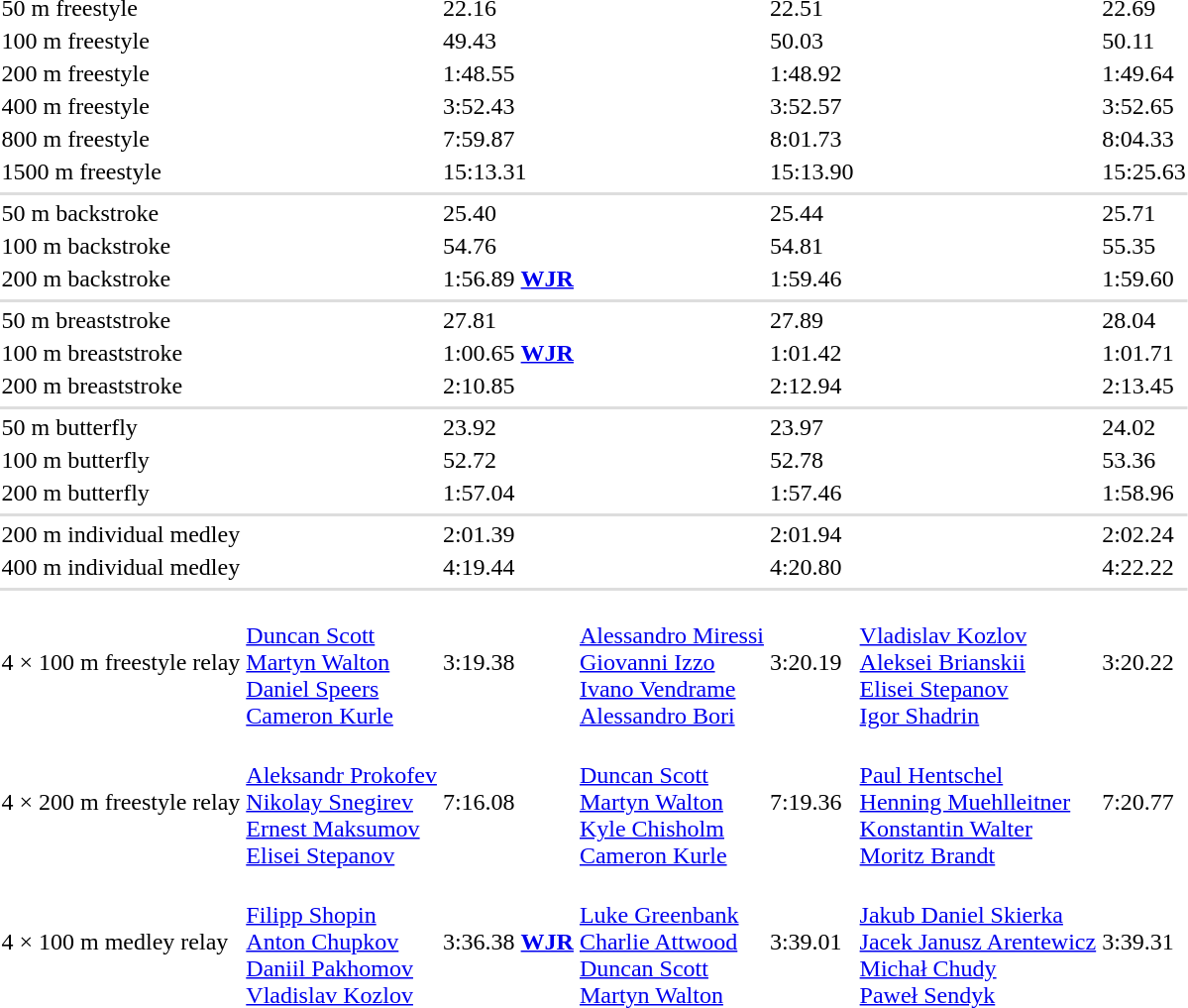<table>
<tr>
<td>50 m freestyle<br></td>
<td></td>
<td>22.16</td>
<td></td>
<td>22.51</td>
<td></td>
<td>22.69</td>
</tr>
<tr>
<td>100 m freestyle<br></td>
<td></td>
<td>49.43</td>
<td></td>
<td>50.03</td>
<td></td>
<td>50.11</td>
</tr>
<tr>
<td>200 m freestyle<br></td>
<td></td>
<td>1:48.55</td>
<td></td>
<td>1:48.92</td>
<td></td>
<td>1:49.64</td>
</tr>
<tr>
<td>400 m freestyle<br></td>
<td></td>
<td>3:52.43</td>
<td></td>
<td>3:52.57</td>
<td></td>
<td>3:52.65</td>
</tr>
<tr>
<td>800 m freestyle<br></td>
<td></td>
<td>7:59.87</td>
<td></td>
<td>8:01.73</td>
<td></td>
<td>8:04.33</td>
</tr>
<tr>
<td>1500 m freestyle<br></td>
<td></td>
<td>15:13.31</td>
<td></td>
<td>15:13.90</td>
<td></td>
<td>15:25.63</td>
</tr>
<tr>
</tr>
<tr bgcolor=#ddd>
<td colspan=7></td>
</tr>
<tr>
<td>50 m backstroke<br></td>
<td></td>
<td>25.40</td>
<td></td>
<td>25.44</td>
<td></td>
<td>25.71</td>
</tr>
<tr>
<td>100 m backstroke<br></td>
<td></td>
<td>54.76</td>
<td></td>
<td>54.81</td>
<td></td>
<td>55.35</td>
</tr>
<tr>
<td>200 m backstroke<br></td>
<td></td>
<td>1:56.89 <strong><a href='#'>WJR</a></strong></td>
<td></td>
<td>1:59.46</td>
<td></td>
<td>1:59.60</td>
</tr>
<tr>
</tr>
<tr bgcolor=#ddd>
<td colspan=7></td>
</tr>
<tr>
<td>50 m breaststroke<br></td>
<td></td>
<td>27.81</td>
<td></td>
<td>27.89</td>
<td></td>
<td>28.04</td>
</tr>
<tr>
<td>100 m breaststroke<br></td>
<td></td>
<td>1:00.65 <strong><a href='#'>WJR</a></strong></td>
<td></td>
<td>1:01.42</td>
<td></td>
<td>1:01.71</td>
</tr>
<tr>
<td>200 m breaststroke<br></td>
<td></td>
<td>2:10.85</td>
<td></td>
<td>2:12.94</td>
<td></td>
<td>2:13.45</td>
</tr>
<tr>
</tr>
<tr bgcolor=#ddd>
<td colspan=7></td>
</tr>
<tr>
<td>50 m butterfly<br></td>
<td></td>
<td>23.92</td>
<td></td>
<td>23.97</td>
<td></td>
<td>24.02</td>
</tr>
<tr>
<td>100 m butterfly<br></td>
<td></td>
<td>52.72</td>
<td></td>
<td>52.78</td>
<td></td>
<td>53.36</td>
</tr>
<tr>
<td>200 m butterfly<br></td>
<td></td>
<td>1:57.04</td>
<td></td>
<td>1:57.46</td>
<td></td>
<td>1:58.96</td>
</tr>
<tr>
</tr>
<tr bgcolor=#ddd>
<td colspan=7></td>
</tr>
<tr>
<td>200 m individual medley<br></td>
<td></td>
<td>2:01.39</td>
<td></td>
<td>2:01.94</td>
<td></td>
<td>2:02.24</td>
</tr>
<tr>
<td>400 m individual medley<br></td>
<td></td>
<td>4:19.44</td>
<td></td>
<td>4:20.80</td>
<td></td>
<td>4:22.22</td>
</tr>
<tr>
</tr>
<tr bgcolor=#ddd>
<td colspan=7></td>
</tr>
<tr>
<td>4 × 100 m freestyle relay<br></td>
<td valign=top><br><a href='#'>Duncan Scott</a> <br><a href='#'>Martyn Walton</a> <br><a href='#'>Daniel Speers</a> <br><a href='#'>Cameron Kurle</a></td>
<td>3:19.38</td>
<td valign=top><br><a href='#'>Alessandro Miressi</a> <br><a href='#'>Giovanni Izzo</a> <br><a href='#'>Ivano Vendrame</a><br><a href='#'>Alessandro Bori</a></td>
<td>3:20.19</td>
<td valign=top><br><a href='#'>Vladislav Kozlov</a> <br><a href='#'>Aleksei Brianskii</a> <br><a href='#'>Elisei Stepanov</a> <br><a href='#'>Igor Shadrin</a></td>
<td>3:20.22</td>
</tr>
<tr>
<td>4 × 200 m freestyle relay<br></td>
<td valign=top><br><a href='#'>Aleksandr Prokofev</a> <br><a href='#'>Nikolay Snegirev</a> <br><a href='#'>Ernest Maksumov</a> <br><a href='#'>Elisei Stepanov</a></td>
<td>7:16.08</td>
<td valign=top><br><a href='#'>Duncan Scott</a> <br><a href='#'>Martyn Walton</a> <br><a href='#'>Kyle Chisholm</a><br><a href='#'>Cameron Kurle</a></td>
<td>7:19.36</td>
<td valign=top><br><a href='#'>Paul Hentschel</a> <br><a href='#'>Henning Muehlleitner</a> <br><a href='#'>Konstantin Walter</a> <br><a href='#'>Moritz Brandt</a></td>
<td>7:20.77</td>
</tr>
<tr>
<td>4 × 100 m medley relay<br></td>
<td valign=top><br><a href='#'>Filipp Shopin</a> <br><a href='#'>Anton Chupkov</a> <br><a href='#'>Daniil Pakhomov</a> <br><a href='#'>Vladislav Kozlov</a></td>
<td>3:36.38  <strong><a href='#'>WJR</a></strong></td>
<td valign=top><br><a href='#'>Luke Greenbank</a> <br><a href='#'>Charlie Attwood</a> <br><a href='#'>Duncan Scott</a><br><a href='#'>Martyn Walton</a></td>
<td>3:39.01</td>
<td valign=top><br><a href='#'>Jakub Daniel Skierka</a> <br><a href='#'>Jacek Janusz Arentewicz</a> <br><a href='#'>Michał Chudy</a> <br><a href='#'>Paweł Sendyk</a></td>
<td>3:39.31</td>
</tr>
<tr>
</tr>
</table>
